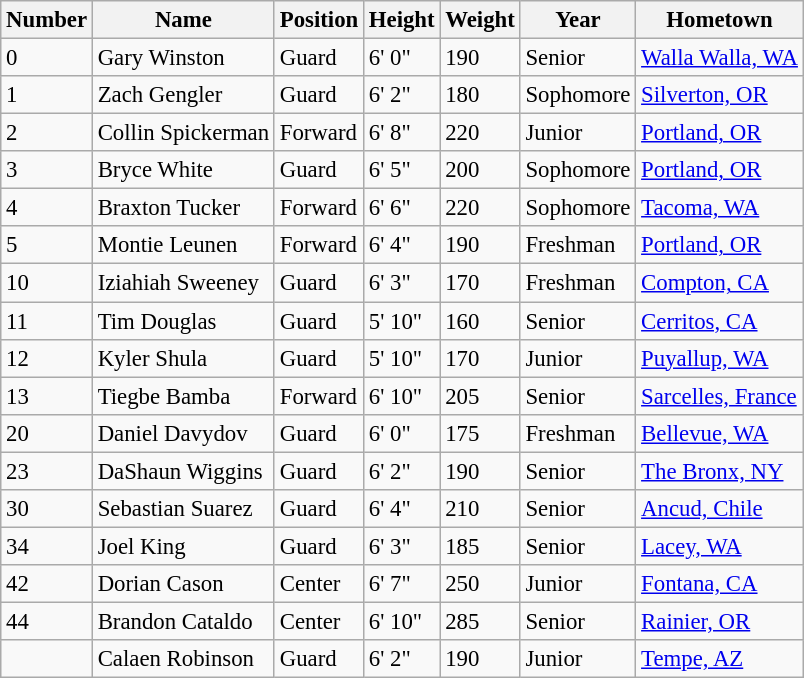<table class="wikitable sortable" style="font-size: 95%;">
<tr>
<th>Number</th>
<th>Name</th>
<th>Position</th>
<th>Height</th>
<th>Weight</th>
<th>Year</th>
<th>Hometown</th>
</tr>
<tr>
<td>0</td>
<td>Gary Winston</td>
<td>Guard</td>
<td>6' 0"</td>
<td>190</td>
<td>Senior</td>
<td><a href='#'>Walla Walla, WA</a></td>
</tr>
<tr>
<td>1</td>
<td>Zach Gengler</td>
<td>Guard</td>
<td>6' 2"</td>
<td>180</td>
<td>Sophomore</td>
<td><a href='#'>Silverton, OR</a></td>
</tr>
<tr>
<td>2</td>
<td>Collin Spickerman</td>
<td>Forward</td>
<td>6' 8"</td>
<td>220</td>
<td>Junior</td>
<td><a href='#'>Portland, OR</a></td>
</tr>
<tr>
<td>3</td>
<td>Bryce White</td>
<td>Guard</td>
<td>6' 5"</td>
<td>200</td>
<td>Sophomore</td>
<td><a href='#'>Portland, OR</a></td>
</tr>
<tr>
<td>4</td>
<td>Braxton Tucker</td>
<td>Forward</td>
<td>6' 6"</td>
<td>220</td>
<td>Sophomore</td>
<td><a href='#'>Tacoma, WA</a></td>
</tr>
<tr>
<td>5</td>
<td>Montie Leunen</td>
<td>Forward</td>
<td>6' 4"</td>
<td>190</td>
<td>Freshman</td>
<td><a href='#'>Portland, OR</a></td>
</tr>
<tr>
<td>10</td>
<td>Iziahiah Sweeney</td>
<td>Guard</td>
<td>6' 3"</td>
<td>170</td>
<td>Freshman</td>
<td><a href='#'>Compton, CA</a></td>
</tr>
<tr>
<td>11</td>
<td>Tim Douglas</td>
<td>Guard</td>
<td>5' 10"</td>
<td>160</td>
<td>Senior</td>
<td><a href='#'>Cerritos, CA</a></td>
</tr>
<tr>
<td>12</td>
<td>Kyler Shula</td>
<td>Guard</td>
<td>5' 10"</td>
<td>170</td>
<td>Junior</td>
<td><a href='#'>Puyallup, WA</a></td>
</tr>
<tr>
<td>13</td>
<td>Tiegbe Bamba</td>
<td>Forward</td>
<td>6' 10"</td>
<td>205</td>
<td>Senior</td>
<td><a href='#'>Sarcelles, France</a></td>
</tr>
<tr>
<td>20</td>
<td>Daniel Davydov</td>
<td>Guard</td>
<td>6' 0"</td>
<td>175</td>
<td>Freshman</td>
<td><a href='#'>Bellevue, WA</a></td>
</tr>
<tr>
<td>23</td>
<td>DaShaun Wiggins</td>
<td>Guard</td>
<td>6' 2"</td>
<td>190</td>
<td>Senior</td>
<td><a href='#'>The Bronx, NY</a></td>
</tr>
<tr>
<td>30</td>
<td>Sebastian Suarez</td>
<td>Guard</td>
<td>6' 4"</td>
<td>210</td>
<td>Senior</td>
<td><a href='#'>Ancud, Chile</a></td>
</tr>
<tr>
<td>34</td>
<td>Joel King</td>
<td>Guard</td>
<td>6' 3"</td>
<td>185</td>
<td>Senior</td>
<td><a href='#'>Lacey, WA</a></td>
</tr>
<tr>
<td>42</td>
<td>Dorian Cason</td>
<td>Center</td>
<td>6' 7"</td>
<td>250</td>
<td>Junior</td>
<td><a href='#'>Fontana, CA</a></td>
</tr>
<tr>
<td>44</td>
<td>Brandon Cataldo</td>
<td>Center</td>
<td>6' 10"</td>
<td>285</td>
<td>Senior</td>
<td><a href='#'>Rainier, OR</a></td>
</tr>
<tr>
<td></td>
<td>Calaen Robinson</td>
<td>Guard</td>
<td>6' 2"</td>
<td>190</td>
<td>Junior</td>
<td><a href='#'>Tempe, AZ</a></td>
</tr>
</table>
